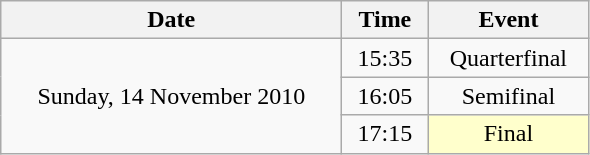<table class = "wikitable" style="text-align:center;">
<tr>
<th width=220>Date</th>
<th width=50>Time</th>
<th width=100>Event</th>
</tr>
<tr>
<td rowspan=3>Sunday, 14 November 2010</td>
<td>15:35</td>
<td>Quarterfinal</td>
</tr>
<tr>
<td>16:05</td>
<td>Semifinal</td>
</tr>
<tr>
<td>17:15</td>
<td bgcolor=ffffcc>Final</td>
</tr>
</table>
